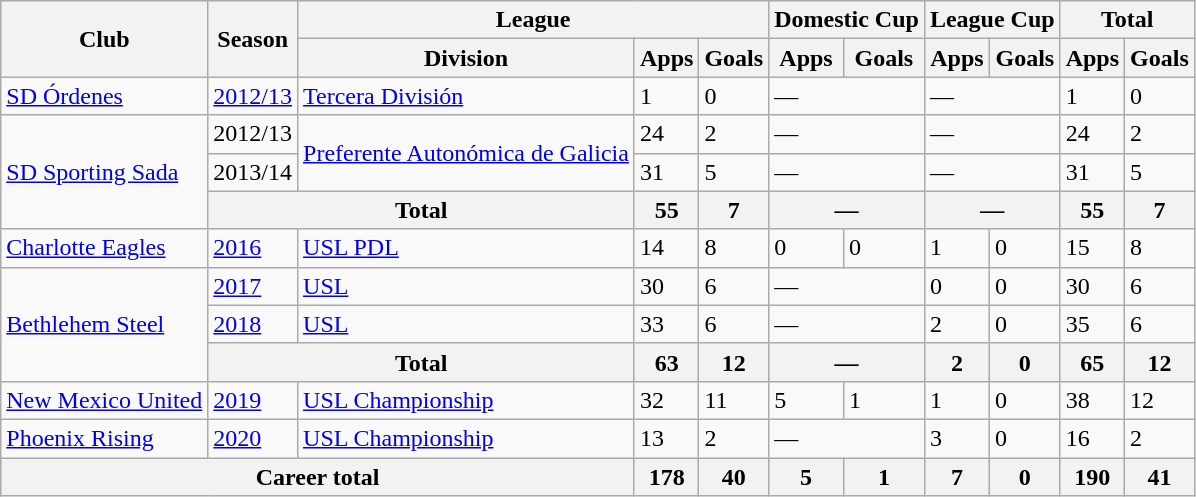<table class="wikitable">
<tr>
<th rowspan="2">Club</th>
<th rowspan="2">Season</th>
<th colspan="3">League</th>
<th colspan="2">Domestic Cup</th>
<th colspan="2">League Cup</th>
<th colspan="2">Total</th>
</tr>
<tr>
<th>Division</th>
<th>Apps</th>
<th>Goals</th>
<th>Apps</th>
<th>Goals</th>
<th>Apps</th>
<th>Goals</th>
<th>Apps</th>
<th>Goals</th>
</tr>
<tr>
<td><a href='#'>SD Órdenes</a></td>
<td><a href='#'>2012/13</a></td>
<td><a href='#'>Tercera División</a></td>
<td>1</td>
<td>0</td>
<td colspan="2">—</td>
<td colspan="2">—</td>
<td>1</td>
<td>0</td>
</tr>
<tr>
<td rowspan="3"><a href='#'>SD Sporting Sada</a></td>
<td>2012/13</td>
<td rowspan="2"><a href='#'>Preferente Autonómica de Galicia</a></td>
<td>24</td>
<td>2</td>
<td colspan="2">—</td>
<td colspan="2">—</td>
<td>24</td>
<td>2</td>
</tr>
<tr>
<td>2013/14</td>
<td>31</td>
<td>5</td>
<td colspan="2">—</td>
<td colspan="2">—</td>
<td>31</td>
<td>5</td>
</tr>
<tr>
<th colspan="2">Total</th>
<th>55</th>
<th>7</th>
<th colspan="2">—</th>
<th colspan="2">—</th>
<th>55</th>
<th>7</th>
</tr>
<tr>
<td><a href='#'>Charlotte Eagles</a></td>
<td><a href='#'>2016</a></td>
<td><a href='#'>USL PDL</a></td>
<td>14</td>
<td>8</td>
<td>0</td>
<td>0</td>
<td>1</td>
<td>0</td>
<td>15</td>
<td>8</td>
</tr>
<tr>
<td rowspan="3"><a href='#'>Bethlehem Steel</a></td>
<td><a href='#'>2017</a></td>
<td><a href='#'>USL</a></td>
<td>30</td>
<td>6</td>
<td colspan="2">—</td>
<td>0</td>
<td>0</td>
<td>30</td>
<td>6</td>
</tr>
<tr>
<td><a href='#'>2018</a></td>
<td><a href='#'>USL</a></td>
<td>33</td>
<td>6</td>
<td colspan="2">—</td>
<td>2</td>
<td>0</td>
<td>35</td>
<td>6</td>
</tr>
<tr>
<th colspan="2">Total</th>
<th>63</th>
<th>12</th>
<th colspan="2">—</th>
<th>2</th>
<th>0</th>
<th>65</th>
<th>12</th>
</tr>
<tr>
<td><a href='#'>New Mexico United</a></td>
<td><a href='#'>2019</a></td>
<td><a href='#'>USL Championship</a></td>
<td>32</td>
<td>11</td>
<td>5</td>
<td>1</td>
<td>1</td>
<td>0</td>
<td>38</td>
<td>12</td>
</tr>
<tr>
<td><a href='#'>Phoenix Rising</a></td>
<td><a href='#'>2020</a></td>
<td><a href='#'>USL Championship</a></td>
<td>13</td>
<td>2</td>
<td colspan="2">—</td>
<td>3</td>
<td>0</td>
<td>16</td>
<td>2</td>
</tr>
<tr>
<th colspan="3">Career total</th>
<th>178</th>
<th>40</th>
<th>5</th>
<th>1</th>
<th>7</th>
<th>0</th>
<th>190</th>
<th>41</th>
</tr>
</table>
